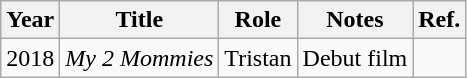<table class="wikitable">
<tr>
<th>Year</th>
<th>Title</th>
<th>Role</th>
<th>Notes</th>
<th>Ref.</th>
</tr>
<tr>
<td>2018</td>
<td><em>My 2 Mommies</em></td>
<td>Tristan</td>
<td>Debut film</td>
<td></td>
</tr>
</table>
